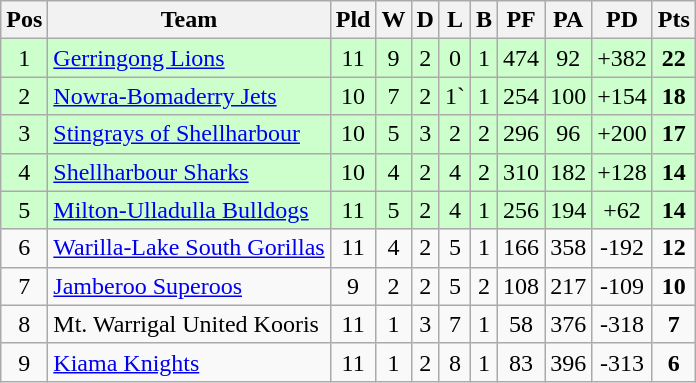<table class="wikitable">
<tr>
<th>Pos</th>
<th>Team</th>
<th>Pld</th>
<th>W</th>
<th>D</th>
<th>L</th>
<th>B</th>
<th>PF</th>
<th>PA</th>
<th>PD</th>
<th>Pts</th>
</tr>
<tr bgcolor="#CCFFCC">
<td style="text-align:center;">1</td>
<td> <a href='#'>Gerringong Lions</a></td>
<td style="text-align:center;">11</td>
<td style="text-align:center;">9</td>
<td style="text-align:center;">2</td>
<td style="text-align:center;">0</td>
<td style="text-align:center;">1</td>
<td style="text-align:center;">474</td>
<td style="text-align:center;">92</td>
<td style="text-align:center;">+382</td>
<td style="text-align:center;"><strong>22</strong></td>
</tr>
<tr bgcolor="#CCFFCC">
<td style="text-align:center;">2</td>
<td> <a href='#'>Nowra-Bomaderry Jets</a></td>
<td style="text-align:center;">10</td>
<td style="text-align:center;">7</td>
<td style="text-align:center;">2</td>
<td style="text-align:center;">1`</td>
<td style="text-align:center;">1</td>
<td style="text-align:center;">254</td>
<td style="text-align:center;">100</td>
<td style="text-align:center;">+154</td>
<td style="text-align:center;"><strong>18</strong></td>
</tr>
<tr bgcolor="#CCFFCC">
<td style="text-align:center;">3</td>
<td> <a href='#'>Stingrays of Shellharbour</a></td>
<td style="text-align:center;">10</td>
<td style="text-align:center;">5</td>
<td style="text-align:center;">3</td>
<td style="text-align:center;">2</td>
<td style="text-align:center;">2</td>
<td style="text-align:center;">296</td>
<td style="text-align:center;">96</td>
<td style="text-align:center;">+200</td>
<td style="text-align:center;"><strong>17</strong></td>
</tr>
<tr bgcolor="#CCFFCC">
<td style="text-align:center;">4</td>
<td> <a href='#'>Shellharbour Sharks</a></td>
<td style="text-align:center;">10</td>
<td style="text-align:center;">4</td>
<td style="text-align:center;">2</td>
<td style="text-align:center;">4</td>
<td style="text-align:center;">2</td>
<td style="text-align:center;">310</td>
<td style="text-align:center;">182</td>
<td style="text-align:center;">+128</td>
<td style="text-align:center;"><strong>14</strong></td>
</tr>
<tr bgcolor="#CCFFCC">
<td style="text-align:center;">5</td>
<td> <a href='#'>Milton-Ulladulla Bulldogs</a></td>
<td style="text-align:center;">11</td>
<td style="text-align:center;">5</td>
<td style="text-align:center;">2</td>
<td style="text-align:center;">4</td>
<td style="text-align:center;">1</td>
<td style="text-align:center;">256</td>
<td style="text-align:center;">194</td>
<td style="text-align:center;">+62</td>
<td style="text-align:center;"><strong>14</strong></td>
</tr>
<tr>
<td style="text-align:center;">6</td>
<td> <a href='#'>Warilla-Lake South Gorillas</a></td>
<td style="text-align:center;">11</td>
<td style="text-align:center;">4</td>
<td style="text-align:center;">2</td>
<td style="text-align:center;">5</td>
<td style="text-align:center;">1</td>
<td style="text-align:center;">166</td>
<td style="text-align:center;">358</td>
<td style="text-align:center;">-192</td>
<td style="text-align:center;"><strong>12</strong></td>
</tr>
<tr>
<td style="text-align:center;">7</td>
<td> <a href='#'>Jamberoo Superoos</a></td>
<td style="text-align:center;">9</td>
<td style="text-align:center;">2</td>
<td style="text-align:center;">2</td>
<td style="text-align:center;">5</td>
<td style="text-align:center;">2</td>
<td style="text-align:center;">108</td>
<td style="text-align:center;">217</td>
<td style="text-align:center;">-109</td>
<td style="text-align:center;"><strong>10</strong></td>
</tr>
<tr>
<td style="text-align:center;">8</td>
<td> Mt. Warrigal United Kooris</td>
<td style="text-align:center;">11</td>
<td style="text-align:center;">1</td>
<td style="text-align:center;">3</td>
<td style="text-align:center;">7</td>
<td style="text-align:center;">1</td>
<td style="text-align:center;">58</td>
<td style="text-align:center;">376</td>
<td style="text-align:center;">-318</td>
<td style="text-align:center;"><strong>7</strong></td>
</tr>
<tr>
<td style="text-align:center;">9</td>
<td> <a href='#'>Kiama Knights</a></td>
<td style="text-align:center;">11</td>
<td style="text-align:center;">1</td>
<td style="text-align:center;">2</td>
<td style="text-align:center;">8</td>
<td style="text-align:center;">1</td>
<td style="text-align:center;">83</td>
<td style="text-align:center;">396</td>
<td style="text-align:center;">-313</td>
<td style="text-align:center;"><strong>6</strong></td>
</tr>
</table>
